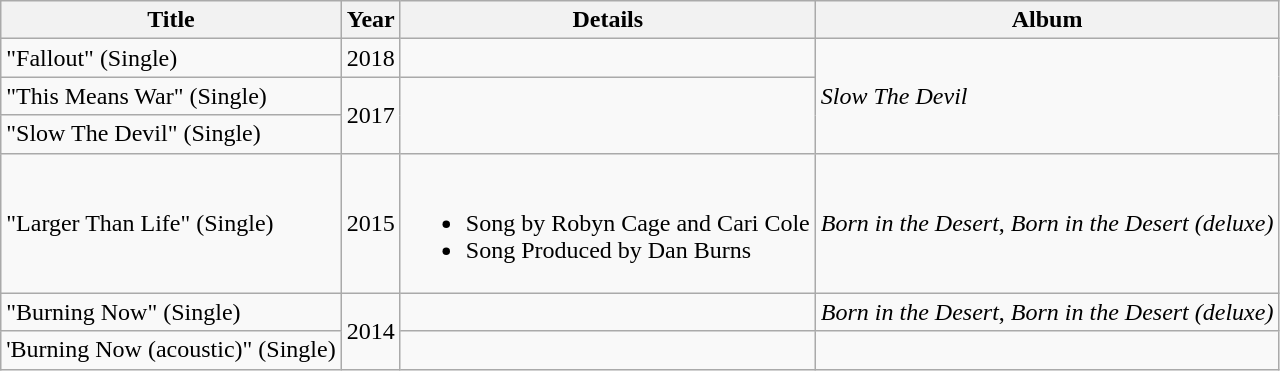<table class="wikitable">
<tr>
<th>Title</th>
<th>Year</th>
<th>Details</th>
<th>Album</th>
</tr>
<tr>
<td>"Fallout" (Single)</td>
<td>2018</td>
<td></td>
<td rowspan="3"><em>Slow The Devil</em></td>
</tr>
<tr>
<td>"This Means War" (Single)</td>
<td rowspan="2">2017</td>
<td rowspan="2"></td>
</tr>
<tr>
<td>"Slow The Devil" (Single)</td>
</tr>
<tr>
<td>"Larger Than Life" (Single)</td>
<td>2015</td>
<td><br><ul><li>Song by Robyn Cage and Cari Cole</li><li>Song Produced by Dan Burns</li></ul></td>
<td><em>Born in the Desert</em>, <em>Born in the Desert (deluxe)</em></td>
</tr>
<tr>
<td>"Burning Now" (Single)</td>
<td rowspan="2">2014</td>
<td></td>
<td><em>Born in the Desert</em>, <em>Born in the Desert (deluxe)</em></td>
</tr>
<tr>
<td>'Burning Now (acoustic)" (Single)</td>
<td></td>
<td></td>
</tr>
</table>
